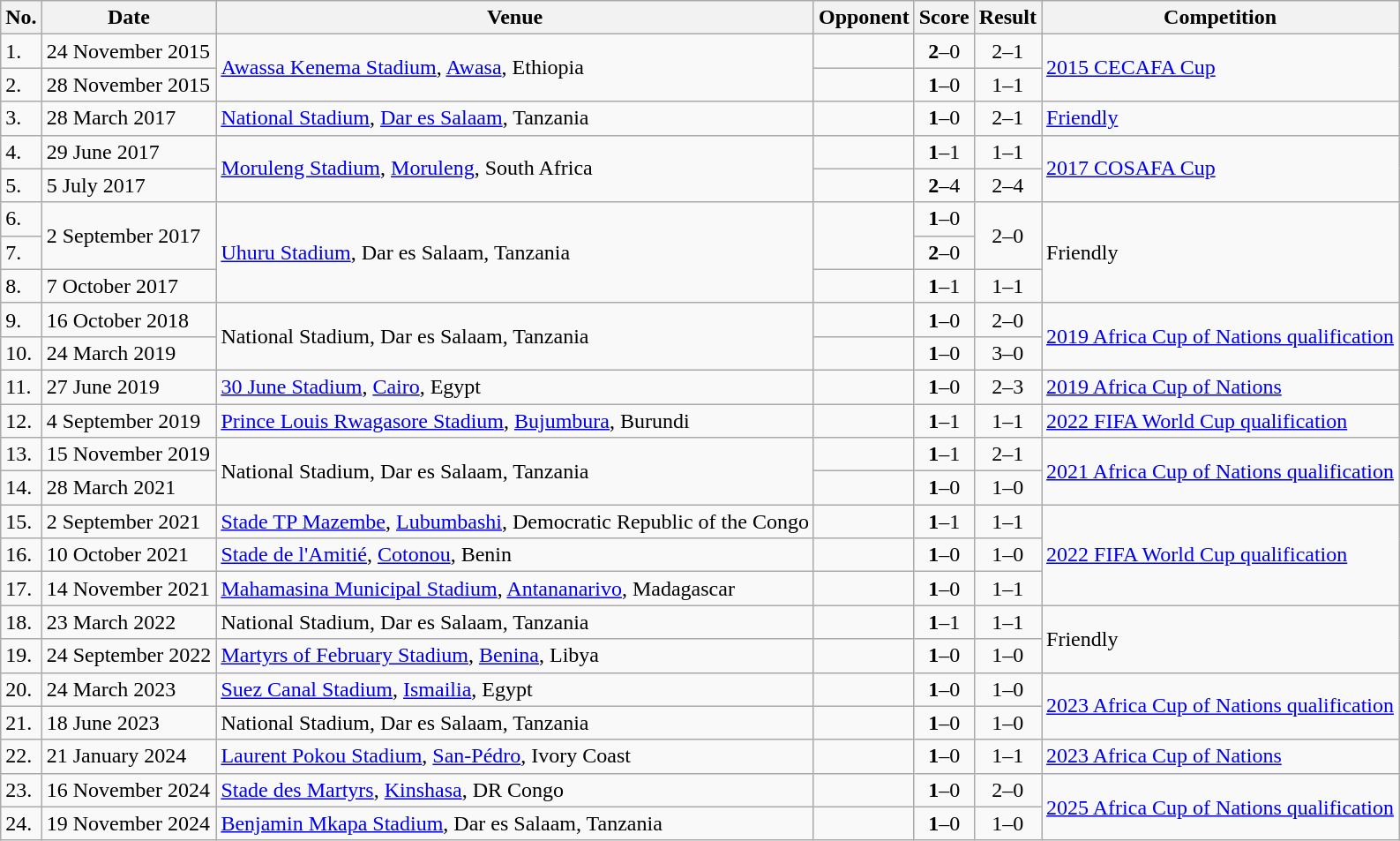<table class="wikitable" style="font-size:100%;">
<tr>
<th>No.</th>
<th>Date</th>
<th>Venue</th>
<th>Opponent</th>
<th>Score</th>
<th>Result</th>
<th>Competition</th>
</tr>
<tr>
<td>1.</td>
<td>24 November 2015</td>
<td rowspan="2"><a href='#'>Awassa Kenema Stadium</a>, <a href='#'>Awasa</a>, Ethiopia</td>
<td></td>
<td align=center><strong>2</strong>–0</td>
<td align=center>2–1</td>
<td rowspan="2"><a href='#'>2015 CECAFA Cup</a></td>
</tr>
<tr>
<td>2.</td>
<td>28 November 2015</td>
<td></td>
<td align=center><strong>1</strong>–0</td>
<td align=center>1–1</td>
</tr>
<tr>
<td>3.</td>
<td>28 March 2017</td>
<td><a href='#'>National Stadium</a>, <a href='#'>Dar es Salaam</a>, Tanzania</td>
<td></td>
<td align=center><strong>1</strong>–0</td>
<td align=center>2–1</td>
<td><a href='#'>Friendly</a></td>
</tr>
<tr>
<td>4.</td>
<td>29 June 2017</td>
<td rowspan="2"><a href='#'>Moruleng Stadium</a>, <a href='#'>Moruleng</a>, South Africa</td>
<td></td>
<td align=center><strong>1</strong>–1</td>
<td align=center>1–1</td>
<td rowspan="2"><a href='#'>2017 COSAFA Cup</a></td>
</tr>
<tr>
<td>5.</td>
<td>5 July 2017</td>
<td></td>
<td align=center><strong>2</strong>–4</td>
<td align=center>2–4</td>
</tr>
<tr>
<td>6.</td>
<td rowspan="2">2 September 2017</td>
<td rowspan="3"><a href='#'>Uhuru Stadium</a>, Dar es Salaam, Tanzania</td>
<td rowspan="2"></td>
<td align=center><strong>1</strong>–0</td>
<td rowspan="2" align=center>2–0</td>
<td rowspan="3">Friendly</td>
</tr>
<tr>
<td>7.</td>
<td align=center><strong>2</strong>–0</td>
</tr>
<tr>
<td>8.</td>
<td>7 October 2017</td>
<td></td>
<td align=center><strong>1</strong>–1</td>
<td align=center>1–1</td>
</tr>
<tr>
<td>9.</td>
<td>16 October 2018</td>
<td rowspan="2">National Stadium, Dar es Salaam, Tanzania</td>
<td></td>
<td align=center><strong>1</strong>–0</td>
<td align=center>2–0</td>
<td rowspan="2"><a href='#'>2019 Africa Cup of Nations qualification</a></td>
</tr>
<tr>
<td>10.</td>
<td>24 March 2019</td>
<td></td>
<td align=center><strong>1</strong>–0</td>
<td align=center>3–0</td>
</tr>
<tr>
<td>11.</td>
<td>27 June 2019</td>
<td><a href='#'>30 June Stadium</a>, <a href='#'>Cairo</a>, Egypt</td>
<td></td>
<td align=center><strong>1</strong>–0</td>
<td align=center>2–3</td>
<td><a href='#'>2019 Africa Cup of Nations</a></td>
</tr>
<tr>
<td>12.</td>
<td>4 September 2019</td>
<td><a href='#'>Prince Louis Rwagasore Stadium</a>, <a href='#'>Bujumbura</a>, Burundi</td>
<td></td>
<td align=center><strong>1</strong>–1</td>
<td align=center>1–1</td>
<td><a href='#'>2022 FIFA World Cup qualification</a></td>
</tr>
<tr>
<td>13.</td>
<td>15 November 2019</td>
<td rowspan="2">National Stadium, Dar es Salaam, Tanzania</td>
<td></td>
<td align=center><strong>1</strong>–1</td>
<td align=center>2–1</td>
<td rowspan="2"><a href='#'>2021 Africa Cup of Nations qualification</a></td>
</tr>
<tr>
<td>14.</td>
<td>28 March 2021</td>
<td></td>
<td align=center><strong>1</strong>–0</td>
<td align=center>1–0</td>
</tr>
<tr>
<td>15.</td>
<td>2 September 2021</td>
<td><a href='#'>Stade TP Mazembe</a>, <a href='#'>Lubumbashi</a>, Democratic Republic of the Congo</td>
<td></td>
<td align=center><strong>1</strong>–1</td>
<td align=center>1–1</td>
<td rowspan="3"><a href='#'>2022 FIFA World Cup qualification</a></td>
</tr>
<tr>
<td>16.</td>
<td>10 October 2021</td>
<td><a href='#'>Stade de l'Amitié</a>, <a href='#'>Cotonou</a>, Benin</td>
<td></td>
<td align=center><strong>1</strong>–0</td>
<td align=center>1–0</td>
</tr>
<tr>
<td>17.</td>
<td>14 November 2021</td>
<td><a href='#'>Mahamasina Municipal Stadium</a>, <a href='#'>Antananarivo</a>, Madagascar</td>
<td></td>
<td align=center><strong>1</strong>–0</td>
<td align=center>1–1</td>
</tr>
<tr>
<td>18.</td>
<td>23 March 2022</td>
<td>National Stadium, Dar es Salaam, Tanzania</td>
<td></td>
<td align=center><strong>1</strong>–1</td>
<td align=center>1–1</td>
<td rowspan=2>Friendly</td>
</tr>
<tr>
<td>19.</td>
<td>24 September 2022</td>
<td><a href='#'>Martyrs of February Stadium</a>, <a href='#'>Benina</a>, Libya</td>
<td></td>
<td align=center><strong>1</strong>–0</td>
<td align=center>1–0</td>
</tr>
<tr>
<td>20.</td>
<td>24 March 2023</td>
<td><a href='#'>Suez Canal Stadium</a>, <a href='#'>Ismailia</a>, Egypt</td>
<td></td>
<td align=center><strong>1</strong>–0</td>
<td align=center>1–0</td>
<td rowspan=2><a href='#'>2023 Africa Cup of Nations qualification</a></td>
</tr>
<tr>
<td>21.</td>
<td>18 June 2023</td>
<td>National Stadium, Dar es Salaam, Tanzania</td>
<td></td>
<td align=center><strong>1</strong>–0</td>
<td align=center>1–0</td>
</tr>
<tr>
<td>22.</td>
<td>21 January 2024</td>
<td><a href='#'>Laurent Pokou Stadium</a>, <a href='#'>San-Pédro</a>, Ivory Coast</td>
<td></td>
<td align=center><strong>1</strong>–0</td>
<td align=center>1–1</td>
<td><a href='#'>2023 Africa Cup of Nations</a></td>
</tr>
<tr>
<td>23.</td>
<td>16 November 2024</td>
<td><a href='#'>Stade des Martyrs</a>, <a href='#'>Kinshasa</a>, DR Congo</td>
<td></td>
<td align=center><strong>1</strong>–0</td>
<td align=center>2–0</td>
<td rowspan="2"><a href='#'>2025 Africa Cup of Nations qualification</a></td>
</tr>
<tr>
<td>24.</td>
<td>19 November 2024</td>
<td><a href='#'>Benjamin Mkapa Stadium</a>, Dar es Salaam, Tanzania</td>
<td></td>
<td align=center><strong>1</strong>–0</td>
<td align=center>1–0</td>
</tr>
</table>
